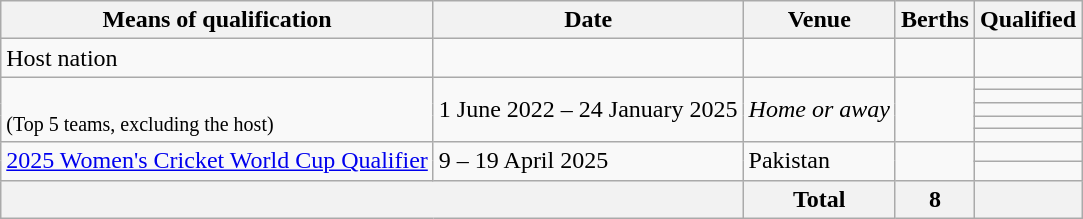<table class="wikitable defaultleft col4center">
<tr>
<th>Means of qualification</th>
<th>Date</th>
<th>Venue</th>
<th>Berths</th>
<th>Qualified</th>
</tr>
<tr>
<td>Host nation</td>
<td></td>
<td></td>
<td><strong></strong></td>
<td></td>
</tr>
<tr>
<td rowspan="5"><br><small>(Top 5 teams, excluding the host)</small></td>
<td rowspan="5">1 June 2022 – 24 January 2025</td>
<td rowspan="5"><em>Home or away</em></td>
<td rowspan="5"><strong></strong></td>
<td></td>
</tr>
<tr>
<td></td>
</tr>
<tr>
<td></td>
</tr>
<tr>
<td></td>
</tr>
<tr>
<td></td>
</tr>
<tr>
<td rowspan="2"><a href='#'>2025 Women's Cricket World Cup Qualifier</a></td>
<td rowspan="2">9 – 19 April 2025</td>
<td rowspan="2">Pakistan</td>
<td rowspan="2"><strong></strong></td>
<td></td>
</tr>
<tr>
<td></td>
</tr>
<tr>
<th colspan="2"></th>
<th>Total</th>
<th>8</th>
<th></th>
</tr>
</table>
